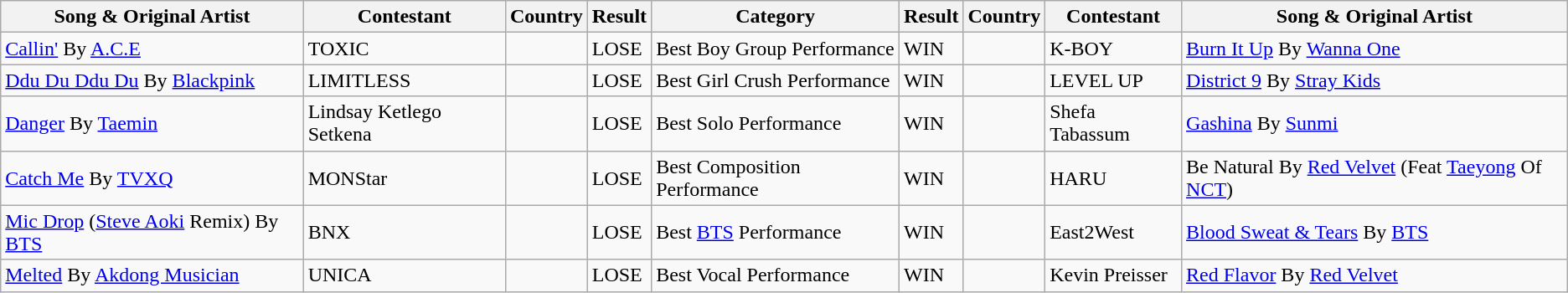<table class="wikitable">
<tr>
<th>Song & Original Artist</th>
<th>Contestant</th>
<th>Country</th>
<th>Result</th>
<th>Category</th>
<th>Result</th>
<th>Country</th>
<th>Contestant</th>
<th>Song & Original Artist</th>
</tr>
<tr>
<td><a href='#'>Callin'</a> By <a href='#'>A.C.E</a></td>
<td>TOXIC</td>
<td></td>
<td>LOSE</td>
<td>Best Boy Group Performance</td>
<td>WIN</td>
<td></td>
<td>K-BOY</td>
<td><a href='#'>Burn It Up</a> By <a href='#'>Wanna One</a></td>
</tr>
<tr>
<td><a href='#'>Ddu Du Ddu Du</a> By <a href='#'>Blackpink</a></td>
<td>LIMITLESS</td>
<td></td>
<td>LOSE</td>
<td>Best Girl Crush Performance</td>
<td>WIN</td>
<td></td>
<td>LEVEL UP</td>
<td><a href='#'>District 9</a> By <a href='#'>Stray Kids</a></td>
</tr>
<tr>
<td><a href='#'>Danger</a> By <a href='#'>Taemin</a></td>
<td>Lindsay Ketlego Setkena</td>
<td></td>
<td>LOSE</td>
<td>Best Solo Performance</td>
<td>WIN</td>
<td></td>
<td>Shefa Tabassum</td>
<td><a href='#'>Gashina</a> By <a href='#'>Sunmi</a></td>
</tr>
<tr>
<td><a href='#'>Catch Me</a> By <a href='#'>TVXQ</a></td>
<td>MONStar</td>
<td></td>
<td>LOSE</td>
<td>Best Composition Performance</td>
<td>WIN</td>
<td></td>
<td>HARU</td>
<td>Be Natural By <a href='#'>Red Velvet</a> (Feat <a href='#'>Taeyong</a> Of <a href='#'>NCT</a>)</td>
</tr>
<tr>
<td><a href='#'>Mic Drop</a> (<a href='#'>Steve Aoki</a> Remix) By <a href='#'>BTS</a></td>
<td>BNX</td>
<td></td>
<td>LOSE</td>
<td>Best <a href='#'>BTS</a> Performance</td>
<td>WIN</td>
<td></td>
<td>East2West</td>
<td><a href='#'>Blood Sweat & Tears</a> By <a href='#'>BTS</a></td>
</tr>
<tr>
<td><a href='#'>Melted</a> By <a href='#'>Akdong Musician</a></td>
<td>UNICA</td>
<td></td>
<td>LOSE</td>
<td>Best Vocal Performance</td>
<td>WIN</td>
<td></td>
<td>Kevin Preisser</td>
<td><a href='#'>Red Flavor</a> By <a href='#'>Red Velvet</a></td>
</tr>
</table>
